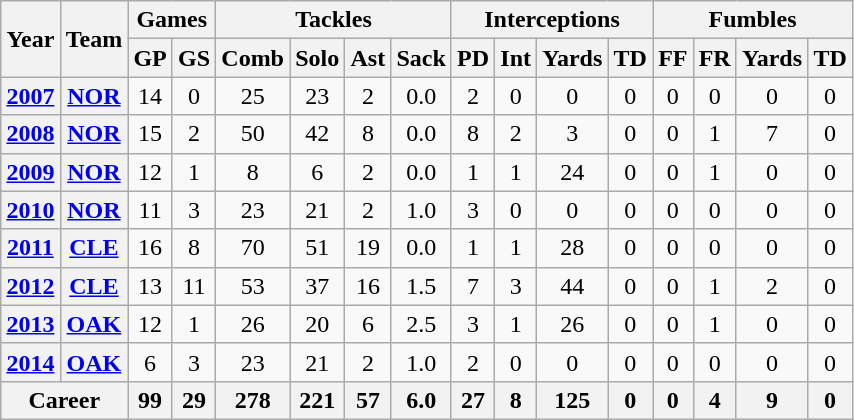<table class= "wikitable" float="left" border="1" style="text-align:center; width:45%;">
<tr>
<th rowspan="2">Year</th>
<th rowspan="2">Team</th>
<th colspan="2">Games</th>
<th colspan="4">Tackles</th>
<th colspan="4">Interceptions</th>
<th colspan="4">Fumbles</th>
</tr>
<tr>
<th>GP</th>
<th>GS</th>
<th>Comb</th>
<th>Solo</th>
<th>Ast</th>
<th>Sack</th>
<th>PD</th>
<th>Int</th>
<th>Yards</th>
<th>TD</th>
<th>FF</th>
<th>FR</th>
<th>Yards</th>
<th>TD</th>
</tr>
<tr>
<th><a href='#'>2007</a></th>
<th><a href='#'>NOR</a></th>
<td>14</td>
<td>0</td>
<td>25</td>
<td>23</td>
<td>2</td>
<td>0.0</td>
<td>2</td>
<td>0</td>
<td>0</td>
<td>0</td>
<td>0</td>
<td>0</td>
<td>0</td>
<td>0</td>
</tr>
<tr>
<th><a href='#'>2008</a></th>
<th><a href='#'>NOR</a></th>
<td>15</td>
<td>2</td>
<td>50</td>
<td>42</td>
<td>8</td>
<td>0.0</td>
<td>8</td>
<td>2</td>
<td>3</td>
<td>0</td>
<td>0</td>
<td>1</td>
<td>7</td>
<td>0</td>
</tr>
<tr>
<th><a href='#'>2009</a></th>
<th><a href='#'>NOR</a></th>
<td>12</td>
<td>1</td>
<td>8</td>
<td>6</td>
<td>2</td>
<td>0.0</td>
<td>1</td>
<td>1</td>
<td>24</td>
<td>0</td>
<td>0</td>
<td>1</td>
<td>0</td>
<td>0</td>
</tr>
<tr>
<th><a href='#'>2010</a></th>
<th><a href='#'>NOR</a></th>
<td>11</td>
<td>3</td>
<td>23</td>
<td>21</td>
<td>2</td>
<td>1.0</td>
<td>3</td>
<td>0</td>
<td>0</td>
<td>0</td>
<td>0</td>
<td>0</td>
<td>0</td>
<td>0</td>
</tr>
<tr>
<th><a href='#'>2011</a></th>
<th><a href='#'>CLE</a></th>
<td>16</td>
<td>8</td>
<td>70</td>
<td>51</td>
<td>19</td>
<td>0.0</td>
<td>1</td>
<td>1</td>
<td>28</td>
<td>0</td>
<td>0</td>
<td>0</td>
<td>0</td>
<td>0</td>
</tr>
<tr>
<th><a href='#'>2012</a></th>
<th><a href='#'>CLE</a></th>
<td>13</td>
<td>11</td>
<td>53</td>
<td>37</td>
<td>16</td>
<td>1.5</td>
<td>7</td>
<td>3</td>
<td>44</td>
<td>0</td>
<td>0</td>
<td>1</td>
<td>2</td>
<td>0</td>
</tr>
<tr>
<th><a href='#'>2013</a></th>
<th><a href='#'>OAK</a></th>
<td>12</td>
<td>1</td>
<td>26</td>
<td>20</td>
<td>6</td>
<td>2.5</td>
<td>3</td>
<td>1</td>
<td>26</td>
<td>0</td>
<td>0</td>
<td>1</td>
<td>0</td>
<td>0</td>
</tr>
<tr>
<th><a href='#'>2014</a></th>
<th><a href='#'>OAK</a></th>
<td>6</td>
<td>3</td>
<td>23</td>
<td>21</td>
<td>2</td>
<td>1.0</td>
<td>2</td>
<td>0</td>
<td>0</td>
<td>0</td>
<td>0</td>
<td>0</td>
<td>0</td>
<td>0</td>
</tr>
<tr>
<th colspan="2">Career</th>
<th>99</th>
<th>29</th>
<th>278</th>
<th>221</th>
<th>57</th>
<th>6.0</th>
<th>27</th>
<th>8</th>
<th>125</th>
<th>0</th>
<th>0</th>
<th>4</th>
<th>9</th>
<th>0</th>
</tr>
</table>
